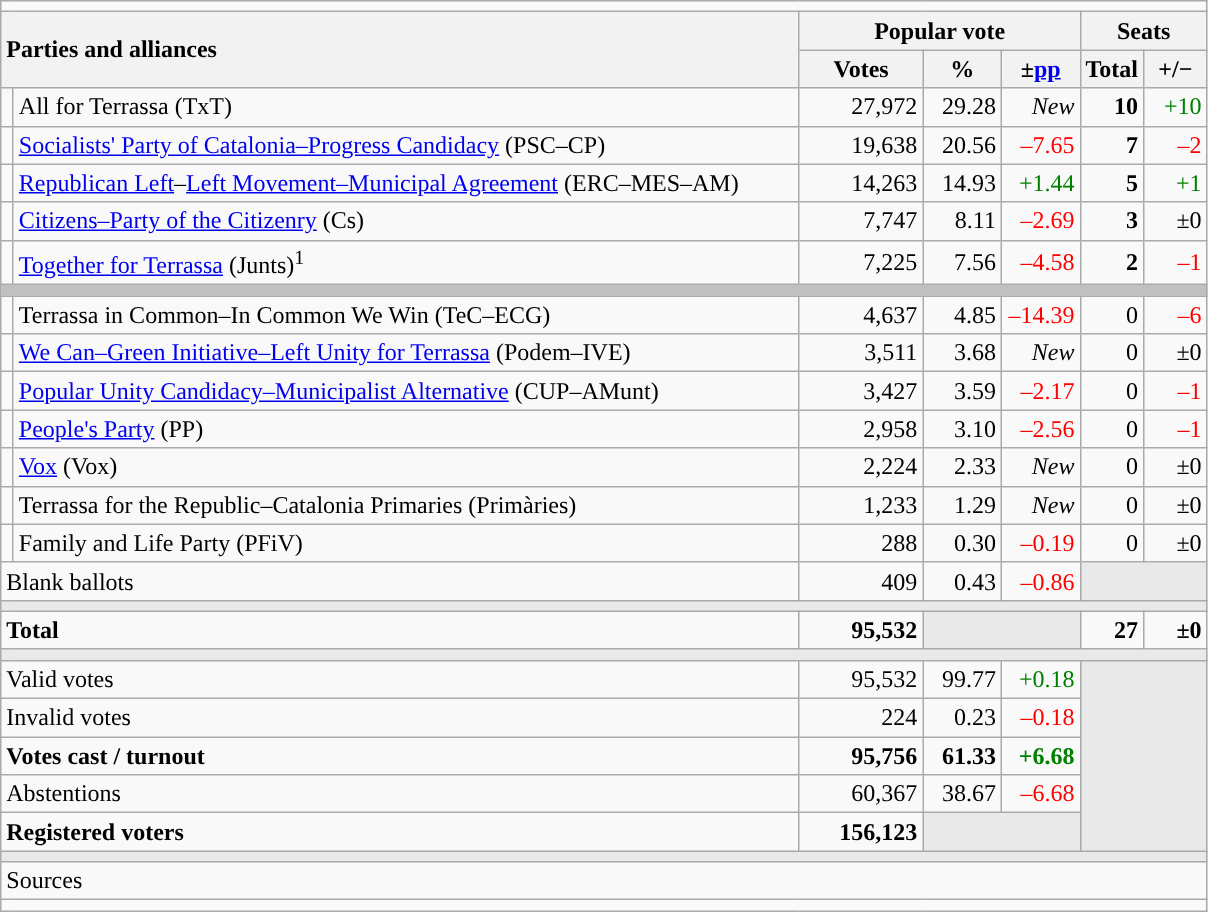<table class="wikitable" style="text-align:right;">
<tr>
<td colspan="7"></td>
</tr>
<tr>
<th style="text-align:left;" rowspan="2" colspan="2" width="525">Parties and alliances</th>
<th colspan="3">Popular vote</th>
<th colspan="2">Seats</th>
</tr>
<tr>
<th width="75">Votes</th>
<th width="45">%</th>
<th width="45">±<a href='#'>pp</a></th>
<th width="35">Total</th>
<th width="35">+/−</th>
</tr>
<tr>
<td width="1" style="color:inherit;background:"></td>
<td align="left">All for Terrassa (TxT)</td>
<td>27,972</td>
<td>29.28</td>
<td><em>New</em></td>
<td><strong>10</strong></td>
<td style="color:green;">+10</td>
</tr>
<tr>
<td width="1" style="color:inherit;background:"></td>
<td align="left"><a href='#'>Socialists' Party of Catalonia–Progress Candidacy</a> (PSC–CP)</td>
<td>19,638</td>
<td>20.56</td>
<td style="color:red;">–7.65</td>
<td><strong>7</strong></td>
<td style="color:red;">–2</td>
</tr>
<tr>
<td style="color:inherit;background:"></td>
<td align="left"><a href='#'>Republican Left</a>–<a href='#'>Left Movement–Municipal Agreement</a> (ERC–MES–AM)</td>
<td>14,263</td>
<td>14.93</td>
<td style="color:green;">+1.44</td>
<td><strong>5</strong></td>
<td style="color:green;">+1</td>
</tr>
<tr>
<td style="color:inherit;background:"></td>
<td align="left"><a href='#'>Citizens–Party of the Citizenry</a> (Cs)</td>
<td>7,747</td>
<td>8.11</td>
<td style="color:red;">–2.69</td>
<td><strong>3</strong></td>
<td>±0</td>
</tr>
<tr>
<td style="color:inherit;background:"></td>
<td align="left"><a href='#'>Together for Terrassa</a> (Junts)<sup>1</sup></td>
<td>7,225</td>
<td>7.56</td>
<td style="color:red;">–4.58</td>
<td><strong>2</strong></td>
<td style="color:red;">–1</td>
</tr>
<tr>
<td colspan="7" bgcolor="#C0C0C0"></td>
</tr>
<tr>
<td style="color:inherit;background:"></td>
<td align="left">Terrassa in Common–In Common We Win (TeC–ECG)</td>
<td>4,637</td>
<td>4.85</td>
<td style="color:red;">–14.39</td>
<td>0</td>
<td style="color:red;">–6</td>
</tr>
<tr>
<td style="color:inherit;background:"></td>
<td align="left"><a href='#'>We Can–Green Initiative–Left Unity for Terrassa</a> (Podem–IVE)</td>
<td>3,511</td>
<td>3.68</td>
<td><em>New</em></td>
<td>0</td>
<td>±0</td>
</tr>
<tr>
<td style="color:inherit;background:"></td>
<td align="left"><a href='#'>Popular Unity Candidacy–Municipalist Alternative</a> (CUP–AMunt)</td>
<td>3,427</td>
<td>3.59</td>
<td style="color:red;">–2.17</td>
<td>0</td>
<td style="color:red;">–1</td>
</tr>
<tr>
<td style="color:inherit;background:"></td>
<td align="left"><a href='#'>People's Party</a> (PP)</td>
<td>2,958</td>
<td>3.10</td>
<td style="color:red;">–2.56</td>
<td>0</td>
<td style="color:red;">–1</td>
</tr>
<tr>
<td style="color:inherit;background:"></td>
<td align="left"><a href='#'>Vox</a> (Vox)</td>
<td>2,224</td>
<td>2.33</td>
<td><em>New</em></td>
<td>0</td>
<td>±0</td>
</tr>
<tr>
<td style="color:inherit;background:"></td>
<td align="left">Terrassa for the Republic–Catalonia Primaries (Primàries)</td>
<td>1,233</td>
<td>1.29</td>
<td><em>New</em></td>
<td>0</td>
<td>±0</td>
</tr>
<tr>
<td style="color:inherit;background:"></td>
<td align="left">Family and Life Party (PFiV)</td>
<td>288</td>
<td>0.30</td>
<td style="color:red;">–0.19</td>
<td>0</td>
<td>±0</td>
</tr>
<tr>
<td align="left" colspan="2">Blank ballots</td>
<td>409</td>
<td>0.43</td>
<td style="color:red;">–0.86</td>
<td bgcolor="#E9E9E9" colspan="2"></td>
</tr>
<tr>
<td colspan="7" bgcolor="#E9E9E9"></td>
</tr>
<tr style="font-weight:bold;">
<td align="left" colspan="2">Total</td>
<td>95,532</td>
<td bgcolor="#E9E9E9" colspan="2"></td>
<td>27</td>
<td>±0</td>
</tr>
<tr>
<td colspan="7" bgcolor="#E9E9E9"></td>
</tr>
<tr>
<td align="left" colspan="2">Valid votes</td>
<td>95,532</td>
<td>99.77</td>
<td style="color:green;">+0.18</td>
<td bgcolor="#E9E9E9" colspan="2" rowspan="5"></td>
</tr>
<tr>
<td align="left" colspan="2">Invalid votes</td>
<td>224</td>
<td>0.23</td>
<td style="color:red;">–0.18</td>
</tr>
<tr style="font-weight:bold;">
<td align="left" colspan="2">Votes cast / turnout</td>
<td>95,756</td>
<td>61.33</td>
<td style="color:green;">+6.68</td>
</tr>
<tr>
<td align="left" colspan="2">Abstentions</td>
<td>60,367</td>
<td>38.67</td>
<td style="color:red;">–6.68</td>
</tr>
<tr style="font-weight:bold;">
<td align="left" colspan="2">Registered voters</td>
<td>156,123</td>
<td bgcolor="#E9E9E9" colspan="2"></td>
</tr>
<tr>
<td colspan="7" bgcolor="#E9E9E9"></td>
</tr>
<tr>
<td align="left" colspan="7">Sources</td>
</tr>
<tr>
<td colspan="7" style="text-align:left; max-width:790px;"></td>
</tr>
</table>
